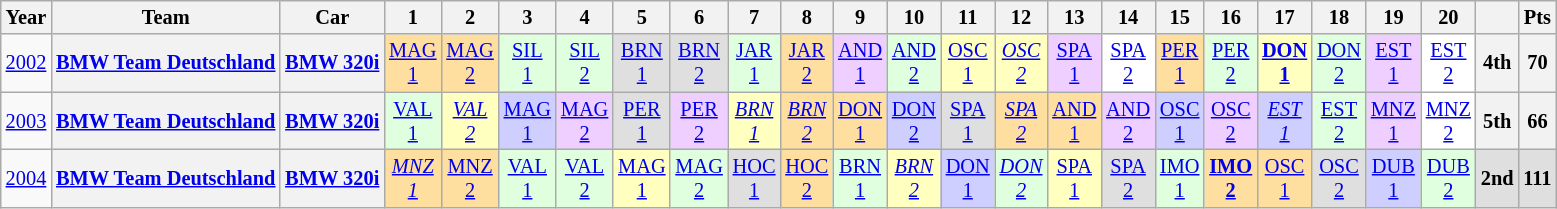<table class="wikitable" style="text-align:center; font-size:85%">
<tr>
<th>Year</th>
<th>Team</th>
<th>Car</th>
<th>1</th>
<th>2</th>
<th>3</th>
<th>4</th>
<th>5</th>
<th>6</th>
<th>7</th>
<th>8</th>
<th>9</th>
<th>10</th>
<th>11</th>
<th>12</th>
<th>13</th>
<th>14</th>
<th>15</th>
<th>16</th>
<th>17</th>
<th>18</th>
<th>19</th>
<th>20</th>
<th></th>
<th>Pts</th>
</tr>
<tr>
<td><a href='#'>2002</a></td>
<th><a href='#'>BMW Team Deutschland</a></th>
<th><a href='#'>BMW 320i</a></th>
<td style="background:#FFDF9F;"><a href='#'>MAG<br>1</a><br></td>
<td style="background:#FFDF9F;"><a href='#'>MAG<br>2</a><br></td>
<td style="background:#DFFFDF;"><a href='#'>SIL<br>1</a><br></td>
<td style="background:#DFFFDF;"><a href='#'>SIL<br>2</a><br></td>
<td style="background:#DFDFDF;"><a href='#'>BRN<br>1</a><br></td>
<td style="background:#DFDFDF;"><a href='#'>BRN<br>2</a><br></td>
<td style="background:#DFFFDF;"><a href='#'>JAR<br>1</a><br></td>
<td style="background:#FFDF9F;"><a href='#'>JAR<br>2</a><br></td>
<td style="background:#EFCFFF;"><a href='#'>AND<br>1</a><br></td>
<td style="background:#DFFFDF;"><a href='#'>AND<br>2</a><br></td>
<td style="background:#FFFFBF;"><a href='#'>OSC<br>1</a><br></td>
<td style="background:#FFFFBF;"><em><a href='#'>OSC<br>2</a></em><br></td>
<td style="background:#EFCFFF;"><a href='#'>SPA<br>1</a><br></td>
<td style="background:#FFFFFF;"><a href='#'>SPA<br>2</a><br></td>
<td style="background:#FFDF9F;"><a href='#'>PER<br>1</a><br></td>
<td style="background:#DFFFDF;"><a href='#'>PER<br>2</a><br></td>
<td style="background:#FFFFBF;"><strong><a href='#'>DON<br>1</a></strong><br></td>
<td style="background:#DFFFDF;"><a href='#'>DON<br>2</a><br></td>
<td style="background:#EFCFFF;"><a href='#'>EST<br>1</a><br></td>
<td style="background:#FFFFFF;"><a href='#'>EST<br>2</a><br></td>
<th>4th</th>
<th>70</th>
</tr>
<tr>
<td><a href='#'>2003</a></td>
<th><a href='#'>BMW Team Deutschland</a></th>
<th><a href='#'>BMW 320i</a></th>
<td style="background:#DFFFDF;"><a href='#'>VAL<br>1</a><br></td>
<td style="background:#FFFFBF;"><em><a href='#'>VAL<br>2</a></em><br></td>
<td style="background:#CFCFFF;"><a href='#'>MAG<br>1</a><br></td>
<td style="background:#EFCFFF;"><a href='#'>MAG<br>2</a><br></td>
<td style="background:#DFDFDF;"><a href='#'>PER<br>1</a><br></td>
<td style="background:#EFCFFF;"><a href='#'>PER<br>2</a><br></td>
<td style="background:#FFFFBF;"><em><a href='#'>BRN<br>1</a></em><br></td>
<td style="background:#FFDF9F;"><em><a href='#'>BRN<br>2</a></em><br></td>
<td style="background:#FFDF9F;"><a href='#'>DON<br>1</a><br></td>
<td style="background:#CFCFFF;"><a href='#'>DON<br>2</a><br></td>
<td style="background:#DFDFDF;"><a href='#'>SPA<br>1</a><br></td>
<td style="background:#FFDF9F;"><em><a href='#'>SPA<br>2</a></em><br></td>
<td style="background:#FFDF9F;"><a href='#'>AND<br>1</a><br></td>
<td style="background:#EFCFFF;"><a href='#'>AND<br>2</a><br></td>
<td style="background:#CFCFFF;"><a href='#'>OSC<br>1</a><br></td>
<td style="background:#EFCFFF;"><a href='#'>OSC<br>2</a><br></td>
<td style="background:#CFCFFF;"><em><a href='#'>EST<br>1</a></em><br></td>
<td style="background:#DFFFDF;"><a href='#'>EST<br>2</a><br></td>
<td style="background:#EFCFFF;"><a href='#'>MNZ<br>1</a><br></td>
<td style="background:#FFFFFF;"><a href='#'>MNZ<br>2</a><br></td>
<th>5th</th>
<th>66</th>
</tr>
<tr>
<td><a href='#'>2004</a></td>
<th><a href='#'>BMW Team Deutschland</a></th>
<th><a href='#'>BMW 320i</a></th>
<td style="background:#FFDF9F;"><em><a href='#'>MNZ<br>1</a></em><br></td>
<td style="background:#FFDF9F;"><a href='#'>MNZ<br>2</a><br></td>
<td style="background:#DFFFDF;"><a href='#'>VAL<br>1</a><br></td>
<td style="background:#DFFFDF;"><a href='#'>VAL<br>2</a><br></td>
<td style="background:#FFFFBF;"><a href='#'>MAG<br>1</a><br></td>
<td style="background:#DFFFDF;"><a href='#'>MAG<br>2</a><br></td>
<td style="background:#DFDFDF;"><a href='#'>HOC<br>1</a><br></td>
<td style="background:#FFDF9F;"><a href='#'>HOC<br>2</a><br></td>
<td style="background:#DFFFDF;"><a href='#'>BRN<br>1</a><br></td>
<td style="background:#FFFFBF;"><em><a href='#'>BRN<br>2</a></em><br></td>
<td style="background:#CFCFFF;"><a href='#'>DON<br>1</a><br></td>
<td style="background:#DFFFDF;"><em><a href='#'>DON<br>2</a></em><br></td>
<td style="background:#FFFFBF;"><a href='#'>SPA<br>1</a><br></td>
<td style="background:#DFDFDF;"><a href='#'>SPA<br>2</a><br></td>
<td style="background:#DFFFDF;"><a href='#'>IMO<br>1</a><br></td>
<td style="background:#FFDF9F;"><strong><a href='#'>IMO<br>2</a></strong><br></td>
<td style="background:#FFDF9F;"><a href='#'>OSC<br>1</a><br></td>
<td style="background:#DFDFDF;"><a href='#'>OSC<br>2</a><br></td>
<td style="background:#CFCFFF;"><a href='#'>DUB<br>1</a><br></td>
<td style="background:#DFFFDF;"><a href='#'>DUB<br>2</a><br></td>
<th style="background:#DFDFDF;">2nd</th>
<th style="background:#DFDFDF;">111</th>
</tr>
</table>
